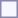<table style="border:1px solid #8888aa; background-color:#f7f8ff; padding:5px; font-size:95%; margin: 0px 12px 12px 0px;">
</table>
